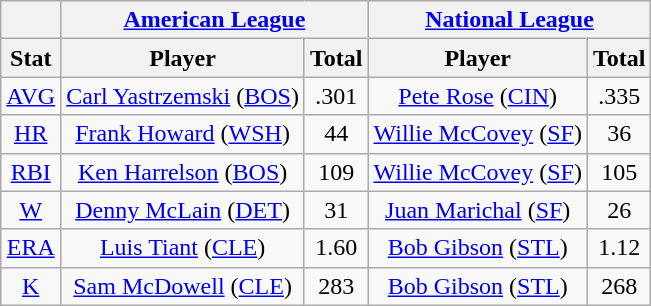<table class="wikitable" style="text-align:center;">
<tr>
<th></th>
<th colspan="2"><a href='#'>American League</a></th>
<th colspan="2"><a href='#'>National League</a></th>
</tr>
<tr>
<th>Stat</th>
<th>Player</th>
<th>Total</th>
<th>Player</th>
<th>Total</th>
</tr>
<tr>
<td><a href='#'>AVG</a></td>
<td><a href='#'>Carl Yastrzemski</a> (<a href='#'>BOS</a>)</td>
<td>.301</td>
<td><a href='#'>Pete Rose</a> (<a href='#'>CIN</a>)</td>
<td>.335</td>
</tr>
<tr>
<td><a href='#'>HR</a></td>
<td><a href='#'>Frank Howard</a> (<a href='#'>WSH</a>)</td>
<td>44</td>
<td><a href='#'>Willie McCovey</a> (<a href='#'>SF</a>)</td>
<td>36</td>
</tr>
<tr>
<td><a href='#'>RBI</a></td>
<td><a href='#'>Ken Harrelson</a> (<a href='#'>BOS</a>)</td>
<td>109</td>
<td><a href='#'>Willie McCovey</a> (<a href='#'>SF</a>)</td>
<td>105</td>
</tr>
<tr>
<td><a href='#'>W</a></td>
<td><a href='#'>Denny McLain</a> (<a href='#'>DET</a>)</td>
<td>31</td>
<td><a href='#'>Juan Marichal</a> (<a href='#'>SF</a>)</td>
<td>26</td>
</tr>
<tr>
<td><a href='#'>ERA</a></td>
<td><a href='#'>Luis Tiant</a> (<a href='#'>CLE</a>)</td>
<td>1.60</td>
<td><a href='#'>Bob Gibson</a> (<a href='#'>STL</a>)</td>
<td>1.12</td>
</tr>
<tr>
<td><a href='#'>K</a></td>
<td><a href='#'>Sam McDowell</a> (<a href='#'>CLE</a>)</td>
<td>283</td>
<td><a href='#'>Bob Gibson</a> (<a href='#'>STL</a>)</td>
<td>268</td>
</tr>
</table>
